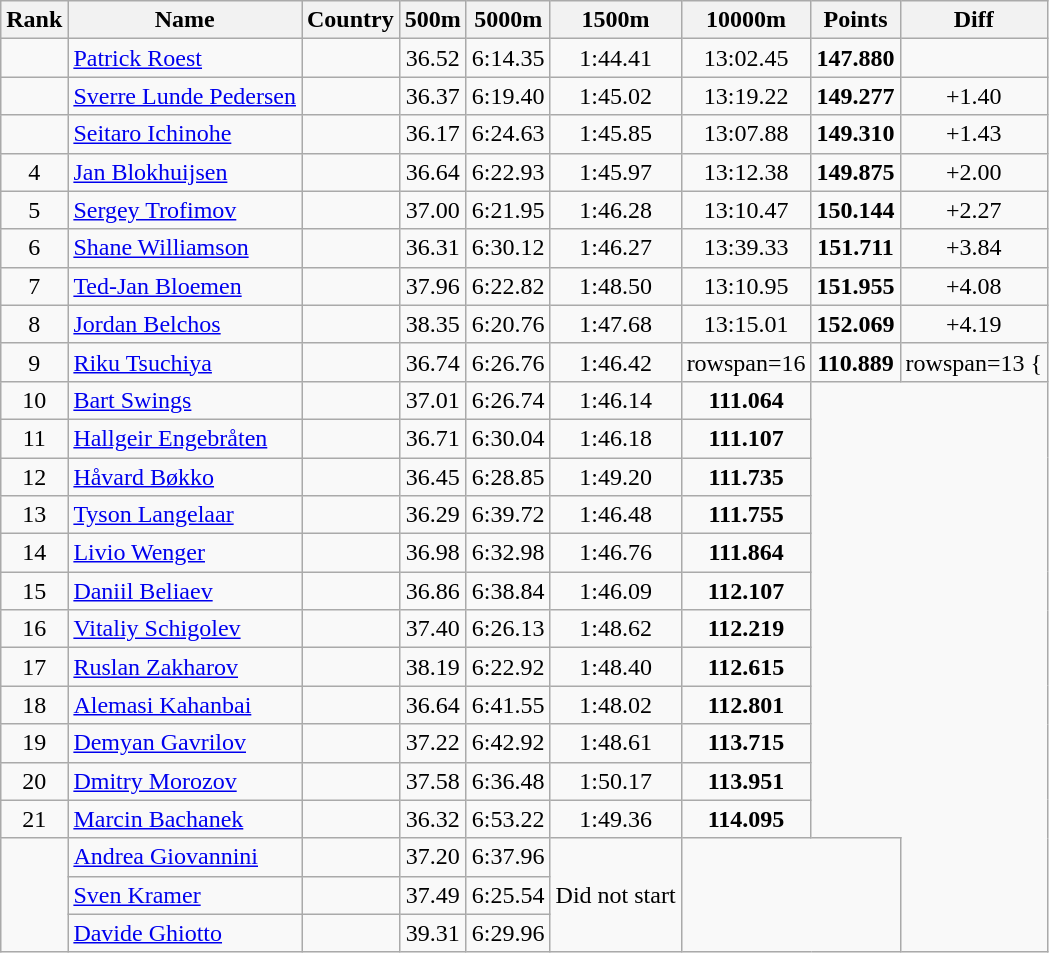<table class="wikitable sortable" style="text-align:center">
<tr>
<th>Rank</th>
<th>Name</th>
<th>Country</th>
<th>500m</th>
<th>5000m</th>
<th>1500m</th>
<th>10000m</th>
<th>Points</th>
<th>Diff</th>
</tr>
<tr>
<td></td>
<td align=left><a href='#'>Patrick Roest</a></td>
<td align=left></td>
<td>36.52</td>
<td>6:14.35</td>
<td>1:44.41</td>
<td>13:02.45</td>
<td><strong>147.880</strong></td>
<td></td>
</tr>
<tr>
<td></td>
<td align=left><a href='#'>Sverre Lunde Pedersen</a></td>
<td align=left></td>
<td>36.37</td>
<td>6:19.40</td>
<td>1:45.02</td>
<td>13:19.22</td>
<td><strong>149.277</strong></td>
<td>+1.40</td>
</tr>
<tr>
<td></td>
<td align=left><a href='#'>Seitaro Ichinohe</a></td>
<td align=left></td>
<td>36.17</td>
<td>6:24.63</td>
<td>1:45.85</td>
<td>13:07.88</td>
<td><strong>149.310</strong></td>
<td>+1.43</td>
</tr>
<tr>
<td>4</td>
<td align=left><a href='#'>Jan Blokhuijsen</a></td>
<td align=left></td>
<td>36.64</td>
<td>6:22.93</td>
<td>1:45.97</td>
<td>13:12.38</td>
<td><strong>149.875</strong></td>
<td>+2.00</td>
</tr>
<tr>
<td>5</td>
<td align=left><a href='#'>Sergey Trofimov</a></td>
<td align=left></td>
<td>37.00</td>
<td>6:21.95</td>
<td>1:46.28</td>
<td>13:10.47</td>
<td><strong>150.144</strong></td>
<td>+2.27</td>
</tr>
<tr>
<td>6</td>
<td align=left><a href='#'>Shane Williamson</a></td>
<td align=left></td>
<td>36.31</td>
<td>6:30.12</td>
<td>1:46.27</td>
<td>13:39.33</td>
<td><strong>151.711</strong></td>
<td>+3.84</td>
</tr>
<tr>
<td>7</td>
<td align=left><a href='#'>Ted-Jan Bloemen</a></td>
<td align=left></td>
<td>37.96</td>
<td>6:22.82</td>
<td>1:48.50</td>
<td>13:10.95</td>
<td><strong>151.955</strong></td>
<td>+4.08</td>
</tr>
<tr>
<td>8</td>
<td align=left><a href='#'>Jordan Belchos</a></td>
<td align=left></td>
<td>38.35</td>
<td>6:20.76</td>
<td>1:47.68</td>
<td>13:15.01</td>
<td><strong>152.069</strong></td>
<td>+4.19</td>
</tr>
<tr>
<td>9</td>
<td align=left><a href='#'>Riku Tsuchiya</a></td>
<td align=left></td>
<td>36.74</td>
<td>6:26.76</td>
<td>1:46.42</td>
<td>rowspan=16 </td>
<td><strong>110.889</strong></td>
<td>rowspan=13 {</td>
</tr>
<tr>
<td>10</td>
<td align=left><a href='#'>Bart Swings</a></td>
<td align=left></td>
<td>37.01</td>
<td>6:26.74</td>
<td>1:46.14</td>
<td><strong>111.064</strong></td>
</tr>
<tr>
<td>11</td>
<td align=left><a href='#'>Hallgeir Engebråten</a></td>
<td align=left></td>
<td>36.71</td>
<td>6:30.04</td>
<td>1:46.18</td>
<td><strong>111.107</strong></td>
</tr>
<tr>
<td>12</td>
<td align=left><a href='#'>Håvard Bøkko</a></td>
<td align=left></td>
<td>36.45</td>
<td>6:28.85</td>
<td>1:49.20</td>
<td><strong>111.735</strong></td>
</tr>
<tr>
<td>13</td>
<td align=left><a href='#'>Tyson Langelaar</a></td>
<td align=left></td>
<td>36.29</td>
<td>6:39.72</td>
<td>1:46.48</td>
<td><strong>111.755</strong></td>
</tr>
<tr>
<td>14</td>
<td align=left><a href='#'>Livio Wenger</a></td>
<td align=left></td>
<td>36.98</td>
<td>6:32.98</td>
<td>1:46.76</td>
<td><strong>111.864</strong></td>
</tr>
<tr>
<td>15</td>
<td align=left><a href='#'>Daniil Beliaev</a></td>
<td align=left></td>
<td>36.86</td>
<td>6:38.84</td>
<td>1:46.09</td>
<td><strong>112.107</strong></td>
</tr>
<tr>
<td>16</td>
<td align=left><a href='#'>Vitaliy Schigolev</a></td>
<td align=left></td>
<td>37.40</td>
<td>6:26.13</td>
<td>1:48.62</td>
<td><strong>112.219</strong></td>
</tr>
<tr>
<td>17</td>
<td align=left><a href='#'>Ruslan Zakharov</a></td>
<td align=left></td>
<td>38.19</td>
<td>6:22.92</td>
<td>1:48.40</td>
<td><strong>112.615</strong></td>
</tr>
<tr>
<td>18</td>
<td align=left><a href='#'>Alemasi Kahanbai</a></td>
<td align=left></td>
<td>36.64</td>
<td>6:41.55</td>
<td>1:48.02</td>
<td><strong>112.801</strong></td>
</tr>
<tr>
<td>19</td>
<td align=left><a href='#'>Demyan Gavrilov</a></td>
<td align=left></td>
<td>37.22</td>
<td>6:42.92</td>
<td>1:48.61</td>
<td><strong>113.715</strong></td>
</tr>
<tr>
<td>20</td>
<td align=left><a href='#'>Dmitry Morozov</a></td>
<td align=left></td>
<td>37.58</td>
<td>6:36.48</td>
<td>1:50.17</td>
<td><strong>113.951</strong></td>
</tr>
<tr>
<td>21</td>
<td align=left><a href='#'>Marcin Bachanek</a></td>
<td align=left></td>
<td>36.32</td>
<td>6:53.22</td>
<td>1:49.36</td>
<td><strong>114.095</strong></td>
</tr>
<tr>
<td rowspan="3"></td>
<td align=left><a href='#'>Andrea Giovannini</a></td>
<td align=left></td>
<td>37.20</td>
<td>6:37.96</td>
<td rowspan="3">Did not start</td>
<td colspan="2" rowspan="3"></td>
</tr>
<tr>
<td align=left><a href='#'>Sven Kramer</a></td>
<td align=left></td>
<td>37.49</td>
<td>6:25.54</td>
</tr>
<tr>
<td align=left><a href='#'>Davide Ghiotto</a></td>
<td align=left></td>
<td>39.31</td>
<td>6:29.96</td>
</tr>
</table>
